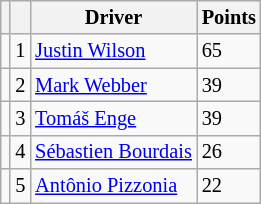<table class="wikitable" style="font-size: 85%;">
<tr>
<th></th>
<th></th>
<th>Driver</th>
<th>Points</th>
</tr>
<tr>
<td align="left"></td>
<td align="center">1</td>
<td> <a href='#'>Justin Wilson</a></td>
<td>65</td>
</tr>
<tr>
<td align="left"></td>
<td align="center">2</td>
<td> <a href='#'>Mark Webber</a></td>
<td>39</td>
</tr>
<tr>
<td align="left"></td>
<td align="center">3</td>
<td> <a href='#'>Tomáš Enge</a></td>
<td>39</td>
</tr>
<tr>
<td align="left"></td>
<td align="center">4</td>
<td> <a href='#'>Sébastien Bourdais</a></td>
<td>26</td>
</tr>
<tr>
<td align="left"></td>
<td align="center">5</td>
<td> <a href='#'>Antônio Pizzonia</a></td>
<td>22</td>
</tr>
</table>
